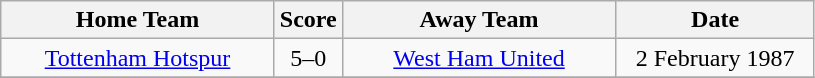<table class="wikitable" style="text-align:center;">
<tr>
<th width=175>Home Team</th>
<th width=20>Score</th>
<th width=175>Away Team</th>
<th width= 125>Date</th>
</tr>
<tr>
<td><a href='#'>Tottenham Hotspur</a></td>
<td>5–0</td>
<td><a href='#'>West Ham United</a></td>
<td>2 February 1987</td>
</tr>
<tr>
</tr>
</table>
